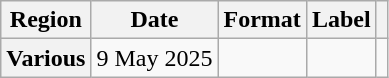<table class="wikitable plainrowheaders" style="text-align:center;">
<tr>
<th scope="col">Region</th>
<th scope="col">Date</th>
<th scope="col">Format</th>
<th scope="col">Label</th>
<th scope="col"></th>
</tr>
<tr>
<th scope="row">Various</th>
<td>9 May 2025</td>
<td></td>
<td></td>
<td></td>
</tr>
</table>
